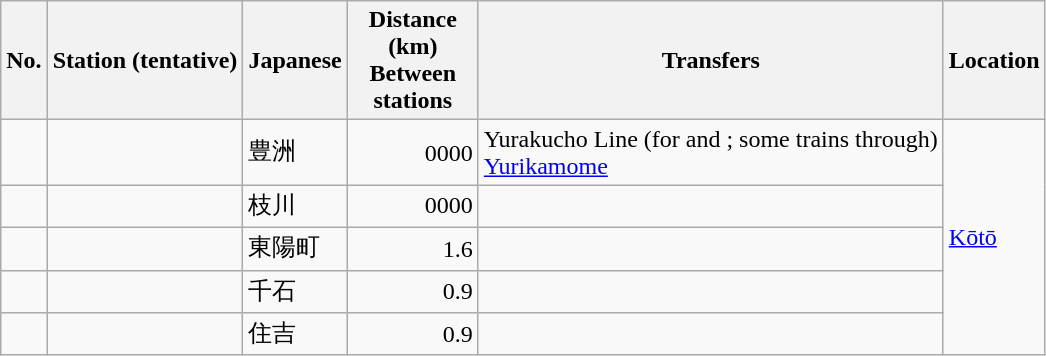<table class="wikitable" rules="all">
<tr>
<th>No.</th>
<th>Station (tentative)</th>
<th>Japanese</th>
<th style="width: 5em;">Distance (km) Between<br>stations</th>
<th>Transfers</th>
<th>Location</th>
</tr>
<tr>
<td></td>
<td></td>
<td>豊洲</td>
<td style="text-align: right;">0000</td>
<td> Yurakucho Line (for  and ; some trains through)<br> <a href='#'>Yurikamome</a></td>
<td rowspan="5"><a href='#'>Kōtō</a></td>
</tr>
<tr>
<td></td>
<td></td>
<td>枝川</td>
<td style="text-align: right;">0000</td>
</tr>
<tr>
<td></td>
<td></td>
<td>東陽町</td>
<td style="text-align: right;">1.6</td>
<td> </td>
</tr>
<tr>
<td></td>
<td></td>
<td>千石</td>
<td style="text-align: right;">0.9</td>
</tr>
<tr>
<td></td>
<td></td>
<td>住吉</td>
<td style="text-align: right;">0.9</td>
<td> <br> </td>
</tr>
</table>
